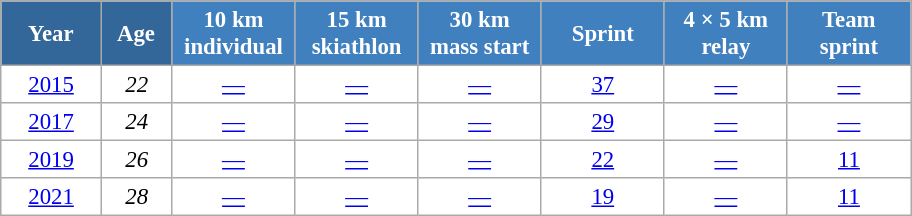<table class="wikitable" style="font-size:95%; text-align:center; border:grey solid 1px; border-collapse:collapse; background:#ffffff;">
<tr>
<th style="background-color:#369; color:white; width:60px;"> Year </th>
<th style="background-color:#369; color:white; width:40px;"> Age </th>
<th style="background-color:#4180be; color:white; width:75px;"> 10 km <br> individual </th>
<th style="background-color:#4180be; color:white; width:75px;"> 15 km <br> skiathlon </th>
<th style="background-color:#4180be; color:white; width:75px;"> 30 km <br> mass start </th>
<th style="background-color:#4180be; color:white; width:75px;"> Sprint </th>
<th style="background-color:#4180be; color:white; width:75px;"> 4 × 5 km <br> relay </th>
<th style="background-color:#4180be; color:white; width:75px;"> Team <br> sprint </th>
</tr>
<tr>
<td><a href='#'>2015</a></td>
<td><em>22</em></td>
<td><a href='#'>—</a></td>
<td><a href='#'>—</a></td>
<td><a href='#'>—</a></td>
<td><a href='#'>37</a></td>
<td><a href='#'>—</a></td>
<td><a href='#'>—</a></td>
</tr>
<tr>
<td><a href='#'>2017</a></td>
<td><em>24</em></td>
<td><a href='#'>—</a></td>
<td><a href='#'>—</a></td>
<td><a href='#'>—</a></td>
<td><a href='#'>29</a></td>
<td><a href='#'>—</a></td>
<td><a href='#'>—</a></td>
</tr>
<tr>
<td><a href='#'>2019</a></td>
<td><em>26</em></td>
<td><a href='#'>—</a></td>
<td><a href='#'>—</a></td>
<td><a href='#'>—</a></td>
<td><a href='#'>22</a></td>
<td><a href='#'>—</a></td>
<td><a href='#'>11</a></td>
</tr>
<tr>
<td><a href='#'>2021</a></td>
<td><em>28</em></td>
<td><a href='#'>—</a></td>
<td><a href='#'>—</a></td>
<td><a href='#'>—</a></td>
<td><a href='#'>19</a></td>
<td><a href='#'>—</a></td>
<td><a href='#'>11</a></td>
</tr>
</table>
